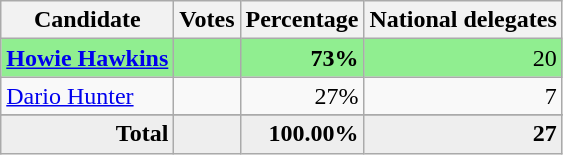<table class="wikitable" style="text-align:right;">
<tr>
<th>Candidate</th>
<th>Votes</th>
<th>Percentage</th>
<th>National delegates</th>
</tr>
<tr style="background:lightgreen;">
<td style="text-align:left;"><strong><a href='#'>Howie Hawkins</a></strong></td>
<td></td>
<td><strong>73%</strong></td>
<td>20</td>
</tr>
<tr>
<td style="text-align:left;"><a href='#'>Dario Hunter</a></td>
<td></td>
<td>27%</td>
<td>7</td>
</tr>
<tr>
</tr>
<tr style="background:#eee;">
<td style="margin-right:0.50px"><strong>Total</strong></td>
<td style="margin-right:0.50px"></td>
<td style="margin-right:0.50px"><strong>100.00%</strong></td>
<td style="margin-right:0.50px"><strong>27</strong></td>
</tr>
</table>
